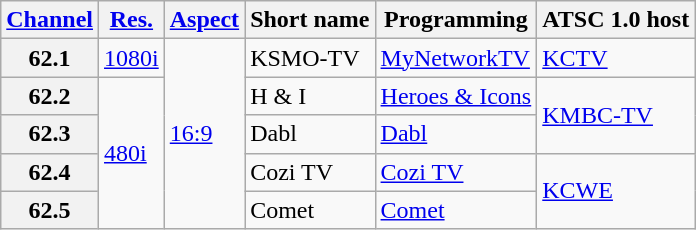<table class="wikitable">
<tr>
<th scope = "col"><a href='#'>Channel</a></th>
<th scope = "col"><a href='#'>Res.</a></th>
<th scope = "col"><a href='#'>Aspect</a></th>
<th scope = "col">Short name</th>
<th scope = "col">Programming</th>
<th scope = "col">ATSC 1.0 host</th>
</tr>
<tr>
<th scope = "row">62.1</th>
<td><a href='#'>1080i</a></td>
<td rowspan=5><a href='#'>16:9</a></td>
<td>KSMO-TV</td>
<td><a href='#'>MyNetworkTV</a></td>
<td><a href='#'>KCTV</a></td>
</tr>
<tr>
<th scope = "row">62.2</th>
<td rowspan=4><a href='#'>480i</a></td>
<td>H & I</td>
<td><a href='#'>Heroes & Icons</a></td>
<td rowspan=2><a href='#'>KMBC-TV</a></td>
</tr>
<tr>
<th scope = "row">62.3</th>
<td>Dabl</td>
<td><a href='#'>Dabl</a></td>
</tr>
<tr>
<th scope = "row">62.4</th>
<td>Cozi TV</td>
<td><a href='#'>Cozi TV</a></td>
<td rowspan=2><a href='#'>KCWE</a></td>
</tr>
<tr>
<th scope = "row">62.5</th>
<td>Comet</td>
<td><a href='#'>Comet</a></td>
</tr>
</table>
